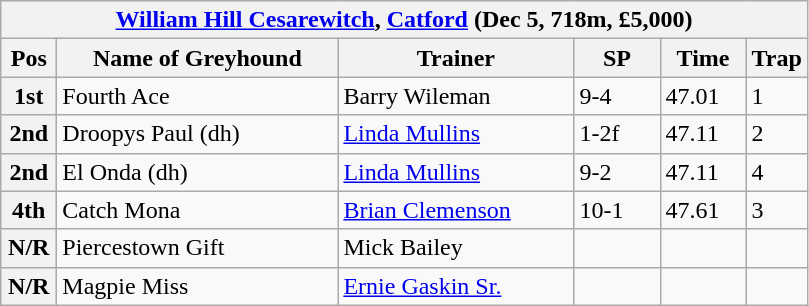<table class="wikitable">
<tr>
<th colspan="6"><a href='#'>William Hill Cesarewitch</a>, <a href='#'>Catford</a> (Dec 5, 718m, £5,000)</th>
</tr>
<tr>
<th width=30>Pos</th>
<th width=180>Name of Greyhound</th>
<th width=150>Trainer</th>
<th width=50>SP</th>
<th width=50>Time</th>
<th width=30>Trap</th>
</tr>
<tr>
<th>1st</th>
<td>Fourth Ace</td>
<td>Barry Wileman</td>
<td>9-4</td>
<td>47.01</td>
<td>1</td>
</tr>
<tr>
<th>2nd</th>
<td>Droopys Paul (dh)</td>
<td><a href='#'>Linda Mullins</a></td>
<td>1-2f</td>
<td>47.11</td>
<td>2</td>
</tr>
<tr>
<th>2nd</th>
<td>El Onda (dh)</td>
<td><a href='#'>Linda Mullins</a></td>
<td>9-2</td>
<td>47.11</td>
<td>4</td>
</tr>
<tr>
<th>4th</th>
<td>Catch Mona</td>
<td><a href='#'>Brian Clemenson</a></td>
<td>10-1</td>
<td>47.61</td>
<td>3</td>
</tr>
<tr>
<th>N/R</th>
<td>Piercestown Gift</td>
<td>Mick Bailey</td>
<td></td>
<td></td>
<td></td>
</tr>
<tr>
<th>N/R</th>
<td>Magpie Miss</td>
<td><a href='#'>Ernie Gaskin Sr.</a></td>
<td></td>
<td></td>
<td></td>
</tr>
</table>
